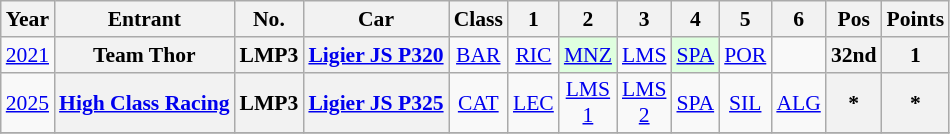<table class="wikitable" style="text-align:center; font-size:90%">
<tr>
<th>Year</th>
<th><abbr>Entrant</abbr></th>
<th><abbr>No.</abbr></th>
<th>Car</th>
<th>Class</th>
<th>1</th>
<th>2</th>
<th>3</th>
<th>4</th>
<th>5</th>
<th>6</th>
<th>Pos</th>
<th>Points</th>
</tr>
<tr>
<td><a href='#'>2021</a></td>
<th>Team Thor</th>
<th>LMP3</th>
<th style="text-align:left"><a href='#'>Ligier JS P320</a></th>
<td><a href='#'>BAR</a></td>
<td><a href='#'>RIC</a></td>
<td style="background:#dfffdf;"><a href='#'>MNZ</a><br></td>
<td><a href='#'>LMS</a></td>
<td style="background:#dfffdf;"><a href='#'>SPA</a><br></td>
<td><a href='#'>POR</a></td>
<td></td>
<th>32nd</th>
<th>1</th>
</tr>
<tr>
<td><a href='#'>2025</a></td>
<th nowrap><a href='#'>High Class Racing</a></th>
<th>LMP3</th>
<th nowrap><a href='#'>Ligier JS P325</a></th>
<td><a href='#'>CAT</a></td>
<td><a href='#'>LEC</a></td>
<td><a href='#'>LMS<br>1</a></td>
<td><a href='#'>LMS<br>2</a></td>
<td><a href='#'>SPA</a></td>
<td><a href='#'>SIL</a></td>
<td><a href='#'>ALG</a></td>
<th>*</th>
<th>*</th>
</tr>
<tr>
</tr>
</table>
